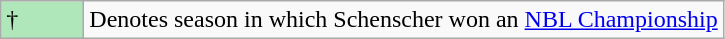<table class="wikitable">
<tr>
<td style="background:#afe6ba; width:3em;">†</td>
<td>Denotes season in which Schenscher won an <a href='#'>NBL Championship</a></td>
</tr>
</table>
